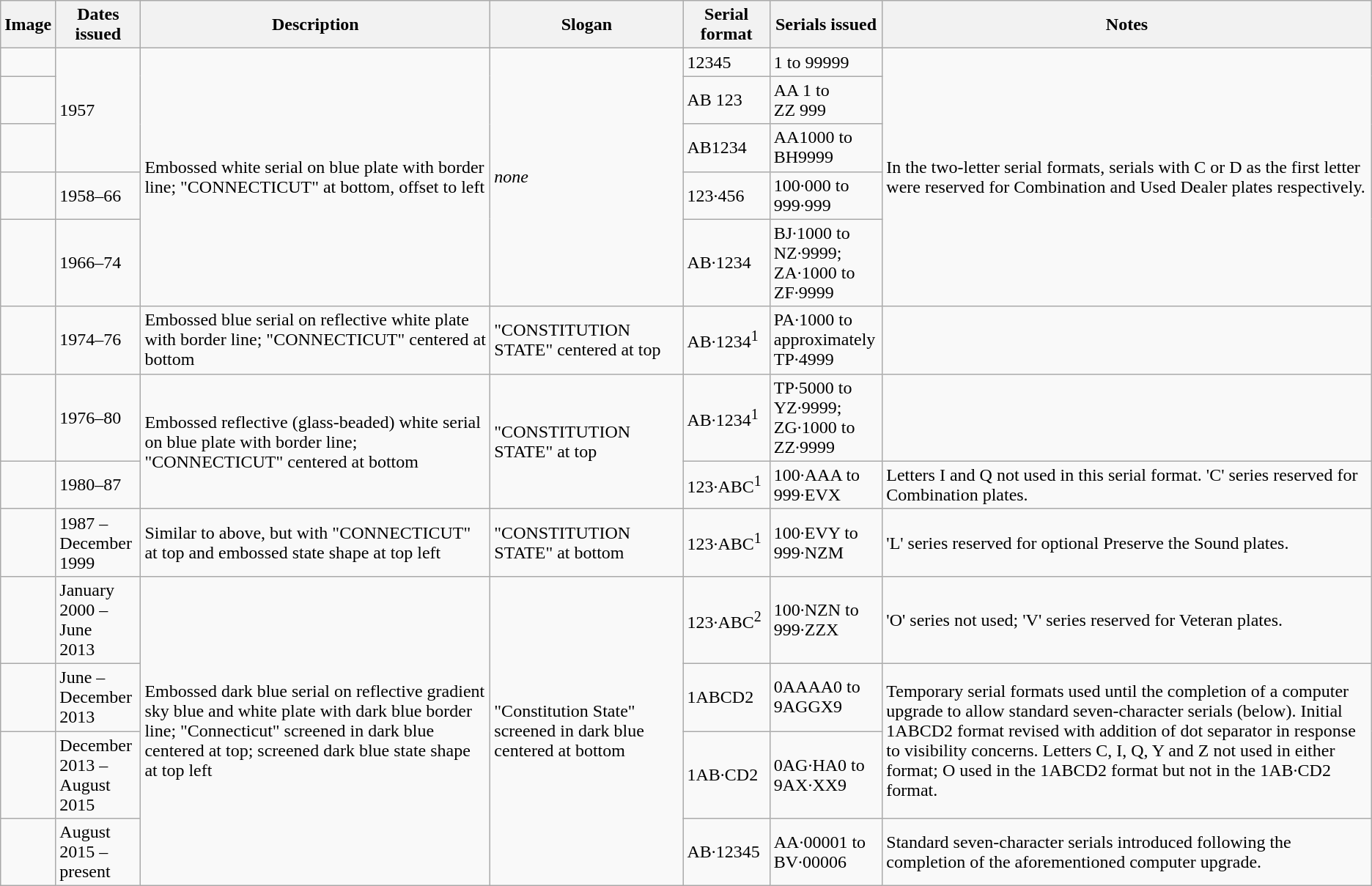<table class="wikitable">
<tr>
<th>Image</th>
<th style="width:70px;">Dates issued</th>
<th>Description</th>
<th>Slogan</th>
<th>Serial format</th>
<th style="width:95px;">Serials issued</th>
<th>Notes</th>
</tr>
<tr>
<td></td>
<td rowspan="3">1957</td>
<td rowspan="5">Embossed white serial on blue plate with border line; "CONNECTICUT" at bottom, offset to left</td>
<td rowspan="5"><em>none</em></td>
<td>12345</td>
<td>1 to 99999</td>
<td rowspan="5">In the two-letter serial formats, serials with C or D as the first letter were reserved for Combination and Used Dealer plates respectively.</td>
</tr>
<tr>
<td></td>
<td>AB 123</td>
<td>AA 1 to<br>ZZ 999</td>
</tr>
<tr>
<td></td>
<td>AB1234</td>
<td>AA1000 to BH9999</td>
</tr>
<tr>
<td></td>
<td>1958–66</td>
<td>123·456</td>
<td>100·000 to 999·999</td>
</tr>
<tr>
<td></td>
<td>1966–74</td>
<td>AB·1234</td>
<td>BJ·1000 to NZ·9999; ZA·1000 to ZF·9999</td>
</tr>
<tr>
<td></td>
<td>1974–76</td>
<td>Embossed blue serial on reflective white plate with border line; "CONNECTICUT" centered at bottom</td>
<td>"CONSTITUTION STATE" centered at top</td>
<td>AB·1234<sup>1</sup></td>
<td>PA·1000 to approximately TP·4999</td>
<td></td>
</tr>
<tr>
<td></td>
<td>1976–80</td>
<td rowspan=2>Embossed reflective (glass-beaded) white serial on blue plate with border line; "CONNECTICUT" centered at bottom</td>
<td rowspan=2>"CONSTITUTION STATE" at top</td>
<td>AB·1234<sup>1</sup></td>
<td>TP·5000 to YZ·9999; ZG·1000 to ZZ·9999</td>
<td></td>
</tr>
<tr>
<td></td>
<td>1980–87</td>
<td>123·ABC<sup>1</sup></td>
<td>100·AAA to 999·EVX</td>
<td>Letters I and Q not used in this serial format. 'C' series reserved for Combination plates.</td>
</tr>
<tr>
<td></td>
<td>1987 – December 1999</td>
<td>Similar to above, but with "CONNECTICUT" at top and embossed state shape at top left</td>
<td>"CONSTITUTION STATE" at bottom</td>
<td>123·ABC<sup>1</sup></td>
<td>100·EVY to 999·NZM</td>
<td>'L' series reserved for optional Preserve the Sound plates.</td>
</tr>
<tr>
<td></td>
<td>January 2000 – June<br>2013</td>
<td rowspan="4">Embossed dark blue serial on reflective gradient sky blue and white plate with dark blue border line; "Connecticut" screened in dark blue centered at top; screened dark blue state shape at top left</td>
<td rowspan="4">"Constitution State" screened in dark blue centered at bottom</td>
<td>123·ABC<sup>2</sup></td>
<td>100·NZN to 999·ZZX</td>
<td>'O' series not used; 'V' series reserved for Veteran plates.</td>
</tr>
<tr>
<td></td>
<td>June – December 2013</td>
<td>1ABCD2</td>
<td>0AAAA0 to 9AGGX9</td>
<td rowspan="2">Temporary serial formats used until the completion of a computer upgrade to allow standard seven-character serials (below). Initial 1ABCD2 format revised with addition of dot separator in response to visibility concerns. Letters C, I, Q, Y and Z not used in either format; O used in the 1ABCD2 format but not in the 1AB·CD2 format.</td>
</tr>
<tr>
<td></td>
<td>December 2013 – August 2015</td>
<td>1AB·CD2</td>
<td>0AG·HA0 to 9AX·XX9</td>
</tr>
<tr>
<td></td>
<td>August 2015 – present</td>
<td>AB·12345</td>
<td>AA·00001 to BV·00006 </td>
<td>Standard seven-character serials introduced following the completion of the aforementioned computer upgrade.</td>
</tr>
</table>
